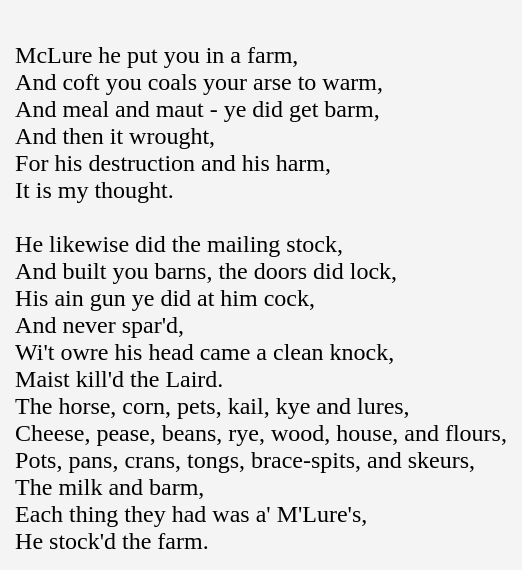<table cellpadding=10 border="0" align=center>
<tr>
<td bgcolor=#f4f4f4><br>McLure he put you in a farm,<br> 
And coft you coals your arse to warm,<br> 
And meal and maut - ye did get barm,<br>
And then it wrought,<br>
For his destruction and his harm,<br>
It is my thought.<br><br>He likewise did the mailing stock,<br> 
And built you barns, the doors did lock,<br> 
His ain gun ye did at him cock,<br>
And never spar'd,<br> 
Wi't owre his head came a clean knock,<br> 
Maist kill'd the Laird.<br>The horse, corn, pets, kail, kye and lures,<br> 
Cheese, pease, beans, rye, wood, house, and flours,<br> 
Pots, pans, crans, tongs, brace-spits, and skeurs,<br> 
The milk and barm,<br> 
Each thing they had was a' M'Lure's,<br> 
He stock'd the farm.<br></td>
</tr>
</table>
